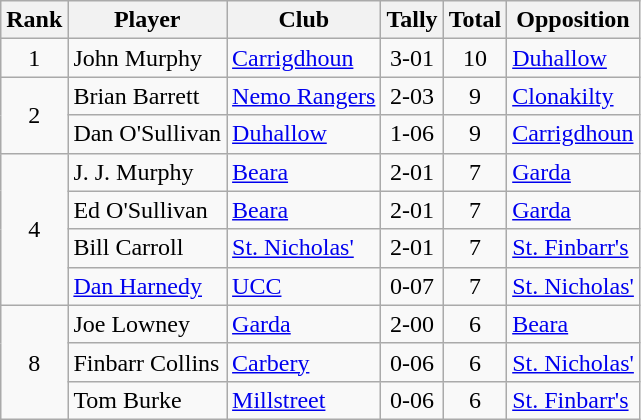<table class="wikitable">
<tr>
<th>Rank</th>
<th>Player</th>
<th>Club</th>
<th>Tally</th>
<th>Total</th>
<th>Opposition</th>
</tr>
<tr>
<td rowspan="1" style="text-align:center;">1</td>
<td>John Murphy</td>
<td><a href='#'>Carrigdhoun</a></td>
<td align=center>3-01</td>
<td align=center>10</td>
<td><a href='#'>Duhallow</a></td>
</tr>
<tr>
<td rowspan="2" style="text-align:center;">2</td>
<td>Brian Barrett</td>
<td><a href='#'>Nemo Rangers</a></td>
<td align=center>2-03</td>
<td align=center>9</td>
<td><a href='#'>Clonakilty</a></td>
</tr>
<tr>
<td>Dan O'Sullivan</td>
<td><a href='#'>Duhallow</a></td>
<td align=center>1-06</td>
<td align=center>9</td>
<td><a href='#'>Carrigdhoun</a></td>
</tr>
<tr>
<td rowspan="4" style="text-align:center;">4</td>
<td>J. J. Murphy</td>
<td><a href='#'>Beara</a></td>
<td align=center>2-01</td>
<td align=center>7</td>
<td><a href='#'>Garda</a></td>
</tr>
<tr>
<td>Ed O'Sullivan</td>
<td><a href='#'>Beara</a></td>
<td align=center>2-01</td>
<td align=center>7</td>
<td><a href='#'>Garda</a></td>
</tr>
<tr>
<td>Bill Carroll</td>
<td><a href='#'>St. Nicholas'</a></td>
<td align=center>2-01</td>
<td align=center>7</td>
<td><a href='#'>St. Finbarr's</a></td>
</tr>
<tr>
<td><a href='#'>Dan Harnedy</a></td>
<td><a href='#'>UCC</a></td>
<td align=center>0-07</td>
<td align=center>7</td>
<td><a href='#'>St. Nicholas'</a></td>
</tr>
<tr>
<td rowspan="3" style="text-align:center;">8</td>
<td>Joe Lowney</td>
<td><a href='#'>Garda</a></td>
<td align=center>2-00</td>
<td align=center>6</td>
<td><a href='#'>Beara</a></td>
</tr>
<tr>
<td>Finbarr Collins</td>
<td><a href='#'>Carbery</a></td>
<td align=center>0-06</td>
<td align=center>6</td>
<td><a href='#'>St. Nicholas'</a></td>
</tr>
<tr>
<td>Tom Burke</td>
<td><a href='#'>Millstreet</a></td>
<td align=center>0-06</td>
<td align=center>6</td>
<td><a href='#'>St. Finbarr's</a></td>
</tr>
</table>
